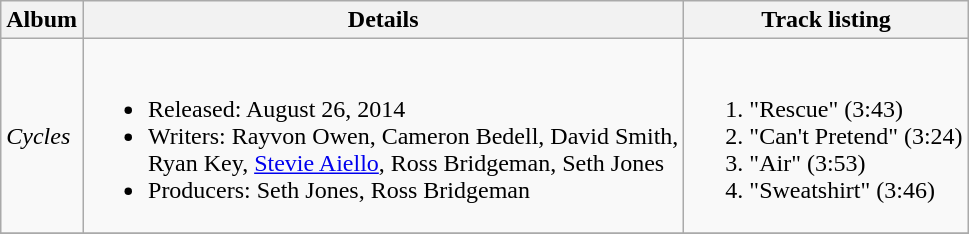<table class="wikitable sortable">
<tr>
<th>Album</th>
<th class="unsortable">Details</th>
<th class="unsortable">Track listing</th>
</tr>
<tr>
<td><em>Cycles</em>  <br></td>
<td><br><ul><li>Released: August 26, 2014</li><li>Writers: Rayvon Owen, Cameron Bedell, David Smith, <br>Ryan Key, <a href='#'>Stevie Aiello</a>, Ross Bridgeman, Seth Jones</li><li>Producers: Seth Jones, Ross Bridgeman</li></ul></td>
<td><br><ol><li>"Rescue" (3:43)</li><li>"Can't Pretend" (3:24)</li><li>"Air" (3:53)</li><li>"Sweatshirt" (3:46)</li></ol></td>
</tr>
<tr>
</tr>
</table>
